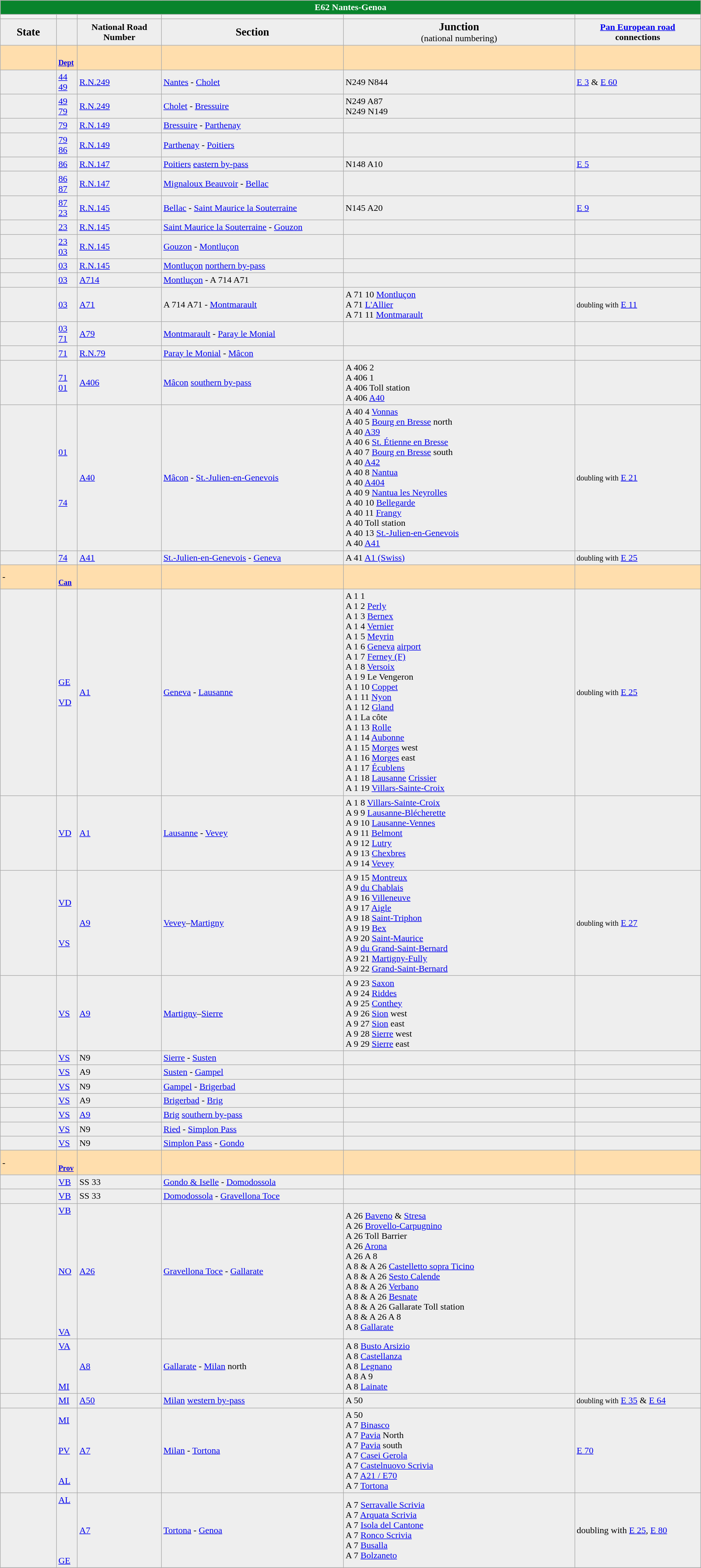<table class="wikitable">
<tr align="center" bgcolor="08842C" style="color: white;font-size:100%;">
<td colspan="6"><strong>E62 Nantes-Genoa</strong></td>
</tr>
<tr bgcolor="#FFDEAD">
<th width="8%"></th>
<th width="3%"></th>
<th width="12%"></th>
<th width="26%"></th>
<th width="33%"></th>
<th width="18%"></th>
</tr>
<tr bgcolor="#EEEEEE">
<td align="center"><big><strong>State</strong></big></td>
<td></td>
<td align="center"><strong>National Road Number</strong></td>
<td align="center"><big><strong>Section</strong></big></td>
<td align="center"><big><strong>Junction</strong></big> <br>(national numbering)</td>
<td align="center"><strong> <a href='#'>Pan European road</a> connections</strong></td>
</tr>
<tr bgcolor="#FFDEAD">
<td> </td>
<td><small><br><strong><a href='#'>Dept</a></strong></small></td>
<td></td>
<td></td>
<td></td>
<td></td>
</tr>
<tr bgcolor="#EEEEEE">
<td></td>
<td><a href='#'>44</a><br><a href='#'>49</a></td>
<td> <a href='#'>R.N.249</a></td>
<td><a href='#'>Nantes</a> - <a href='#'>Cholet</a></td>
<td>N249  N844</td>
<td><a href='#'>E 3</a> & <a href='#'>E 60</a></td>
</tr>
<tr bgcolor="#EEEEEE">
<td></td>
<td><a href='#'>49</a><br><a href='#'>79</a></td>
<td> <a href='#'>R.N.249</a></td>
<td><a href='#'>Cholet</a> - <a href='#'>Bressuire</a></td>
<td>N249  A87<br>N249  N149</td>
<td></td>
</tr>
<tr bgcolor="#EEEEEE">
<td></td>
<td><a href='#'>79</a></td>
<td> <a href='#'>R.N.149</a></td>
<td><a href='#'>Bressuire</a> - <a href='#'>Parthenay</a></td>
<td></td>
<td></td>
</tr>
<tr bgcolor="#EEEEEE">
<td></td>
<td><a href='#'>79</a><br><a href='#'>86</a></td>
<td> <a href='#'>R.N.149</a></td>
<td><a href='#'>Parthenay</a>  - <a href='#'>Poitiers</a></td>
<td></td>
<td></td>
</tr>
<tr bgcolor="#EEEEEE">
<td></td>
<td><a href='#'>86</a></td>
<td> <a href='#'>R.N.147</a></td>
<td><a href='#'>Poitiers</a>  <a href='#'>eastern by-pass</a></td>
<td>N148  A10</td>
<td><a href='#'>E 5</a></td>
</tr>
<tr bgcolor="#EEEEEE">
<td></td>
<td><a href='#'>86</a><br><a href='#'>87</a></td>
<td> <a href='#'>R.N.147</a></td>
<td><a href='#'>Mignaloux Beauvoir</a> - <a href='#'>Bellac</a></td>
<td></td>
<td></td>
</tr>
<tr bgcolor="#EEEEEE">
<td></td>
<td><a href='#'>87</a><br><a href='#'>23</a></td>
<td> <a href='#'>R.N.145</a></td>
<td><a href='#'>Bellac</a> - <a href='#'>Saint Maurice la Souterraine</a></td>
<td>N145   A20</td>
<td><a href='#'>E 9</a></td>
</tr>
<tr bgcolor="#EEEEEE">
<td></td>
<td><a href='#'>23</a></td>
<td> <a href='#'>R.N.145</a></td>
<td><a href='#'>Saint Maurice la Souterraine</a> - <a href='#'>Gouzon</a></td>
<td></td>
<td></td>
</tr>
<tr bgcolor="#EEEEEE">
<td></td>
<td><a href='#'>23</a><br><a href='#'>03</a></td>
<td> <a href='#'>R.N.145</a></td>
<td><a href='#'>Gouzon</a> - <a href='#'>Montluçon</a></td>
<td></td>
<td></td>
</tr>
<tr bgcolor="#EEEEEE">
<td></td>
<td><a href='#'>03</a></td>
<td> <a href='#'>R.N.145</a></td>
<td><a href='#'>Montluçon</a>  <a href='#'>northern by-pass</a></td>
<td></td>
<td></td>
</tr>
<tr bgcolor="#EEEEEE">
<td></td>
<td><a href='#'>03</a></td>
<td> <a href='#'>A714</a></td>
<td><a href='#'>Montluçon</a> - A 714  A71</td>
<td></td>
<td></td>
</tr>
<tr bgcolor="#EEEEEE">
<td></td>
<td><a href='#'>03</a></td>
<td> <a href='#'>A71</a></td>
<td>A 714  A71 - <a href='#'>Montmarault</a></td>
<td>A 71   10 <a href='#'>Montluçon</a><br>A 71   <a href='#'>L'Allier</a><br> A 71   11 <a href='#'>Montmarault</a></td>
<td><small>doubling with</small> <a href='#'>E 11</a></td>
</tr>
<tr bgcolor="#EEEEEE">
<td></td>
<td><a href='#'>03</a><br><a href='#'>71</a></td>
<td> <a href='#'>A79</a></td>
<td><a href='#'>Montmarault</a> -  <a href='#'>Paray le Monial</a></td>
<td></td>
<td></td>
</tr>
<tr bgcolor="#EEEEEE">
<td></td>
<td><a href='#'>71</a></td>
<td> <a href='#'>R.N.79</a></td>
<td><a href='#'>Paray le Monial</a> - <a href='#'>Mâcon</a></td>
<td></td>
<td></td>
</tr>
<tr bgcolor="#EEEEEE">
<td></td>
<td><a href='#'>71</a><br><a href='#'>01</a></td>
<td> <a href='#'>A406</a></td>
<td><a href='#'>Mâcon</a> <a href='#'>southern by-pass</a></td>
<td>A 406  2<br>A 406  1<br>A 406  Toll station<br>A 406  <a href='#'>A40</a></td>
<td></td>
</tr>
<tr bgcolor="#EEEEEE">
<td></td>
<td><a href='#'>01</a><br><br><br><br><br><a href='#'>74</a></td>
<td> <a href='#'>A40</a></td>
<td><a href='#'>Mâcon</a> - <a href='#'>St.-Julien-en-Genevois</a></td>
<td>A 40  4 <a href='#'>Vonnas</a> <br>A 40  5 <a href='#'>Bourg en Bresse</a> north <br>A 40  <a href='#'>A39</a><br>A 40  6 <a href='#'>St. Étienne en Bresse</a> <br>A 40  7 <a href='#'>Bourg en Bresse</a> south <br>A 40  <a href='#'>A42</a><br>A 40  8 <a href='#'>Nantua</a> <br>A 40  <a href='#'>A404</a><br>A 40  9 <a href='#'>Nantua les Neyrolles</a> <br>A 40  10 <a href='#'>Bellegarde</a> <br>A 40  11 <a href='#'>Frangy</a>  <br>A 40  Toll station<br>A 40  13 <a href='#'>St.-Julien-en-Genevois</a><br>A 40  <a href='#'>A41</a></td>
<td><small>doubling with</small> <a href='#'>E 21</a></td>
</tr>
<tr bgcolor="#EEEEEE">
<td></td>
<td><a href='#'>74</a></td>
<td> <a href='#'>A41</a></td>
<td><a href='#'>St.-Julien-en-Genevois</a> - <a href='#'>Geneva</a></td>
<td>A 41  <a href='#'>A1 (Swiss)</a></td>
<td><small>doubling with</small> <a href='#'>E 25</a></td>
</tr>
<tr bgcolor="#FFDEAD">
<td rowspan="1">  - </td>
<td><br><small><strong><a href='#'>Can</a></strong></small></td>
<td></td>
<td></td>
<td></td>
<td></td>
</tr>
<tr bgcolor="#EEEEEE">
<td></td>
<td><a href='#'>GE</a><br><br><a href='#'>VD</a></td>
<td> <a href='#'>A1</a></td>
<td><a href='#'>Geneva</a> - <a href='#'>Lausanne</a></td>
<td>A 1  1  <br>A 1  2 <a href='#'>Perly</a><br>A 1  3 <a href='#'>Bernex</a><br>A 1  4 <a href='#'>Vernier</a><br>A 1  5 <a href='#'>Meyrin</a><br>A 1  6 <a href='#'>Geneva</a> <a href='#'>airport</a><br>A 1  7 <a href='#'>Ferney (F)</a><br>A 1  8 <a href='#'>Versoix</a><br>A 1  9 Le Vengeron<br>A 1  10 <a href='#'>Coppet</a><br>A 1  11 <a href='#'>Nyon</a><br>A 1  12 <a href='#'>Gland</a><br>A 1   La côte <br>A 1  13 <a href='#'>Rolle</a><br>A 1  14 <a href='#'>Aubonne</a><br>A 1  15 <a href='#'>Morges</a> west<br>A 1  16 <a href='#'>Morges</a> east<br>A 1  17 <a href='#'>Écublens</a><br>A 1  18 <a href='#'>Lausanne</a> <a href='#'>Crissier</a><br>A 1  19 <a href='#'>Villars-Sainte-Croix</a></td>
<td><small>doubling with</small> <a href='#'>E 25</a></td>
</tr>
<tr bgcolor="#EEEEEE">
<td></td>
<td><a href='#'>VD</a></td>
<td> <a href='#'>A1</a></td>
<td><a href='#'>Lausanne</a> - <a href='#'>Vevey</a></td>
<td>A 1  8  <a href='#'>Villars-Sainte-Croix</a><br>A 9  9 <a href='#'>Lausanne-Blécherette</a><br>A 9  10 <a href='#'>Lausanne-Vennes</a><br>A 9  11 <a href='#'>Belmont</a><br>A 9  12 <a href='#'>Lutry</a><br>A 9  13 <a href='#'>Chexbres</a><br>A 9  14 <a href='#'>Vevey</a></td>
<td><small></small></td>
</tr>
<tr bgcolor="#EEEEEE">
<td></td>
<td><a href='#'>VD</a><br><br><br><br><a href='#'>VS</a></td>
<td> <a href='#'>A9</a></td>
<td><a href='#'>Vevey</a>–<a href='#'>Martigny</a></td>
<td>A 9   15 <a href='#'>Montreux</a><br>A 9   <a href='#'>du Chablais</a><br> A 9   16 <a href='#'>Villeneuve</a><br> A 9   17 <a href='#'>Aigle</a><br> A 9   18 <a href='#'>Saint-Triphon</a><br> A 9   19 <a href='#'>Bex</a><br> A 9   20 <a href='#'>Saint-Maurice</a><br>A 9   <a href='#'>du Grand-Saint-Bernard</a><br> A 9   21	<a href='#'>Martigny-Fully</a><br>A 9   22 <a href='#'>Grand-Saint-Bernard</a></td>
<td><small>doubling with</small> <a href='#'>E 27</a></td>
</tr>
<tr bgcolor="#EEEEEE">
<td></td>
<td><a href='#'>VS</a></td>
<td> <a href='#'>A9</a></td>
<td><a href='#'>Martigny</a>–<a href='#'>Sierre</a></td>
<td>A 9   23 <a href='#'>Saxon</a><br>A 9   24  <a href='#'>Riddes</a><br>A 9   25 <a href='#'>Conthey</a> <br>A 9   26 <a href='#'>Sion</a> west <br>A 9   27 <a href='#'>Sion</a> east <br>A 9   28 <a href='#'>Sierre</a> west <br>A 9   29 <a href='#'>Sierre</a> east</td>
<td><small></small></td>
</tr>
<tr bgcolor="#EEEEEE">
<td></td>
<td><a href='#'>VS</a></td>
<td> N9</td>
<td><a href='#'>Sierre</a> - <a href='#'>Susten</a></td>
<td></td>
<td></td>
</tr>
<tr bgcolor="#EEEEEE">
<td></td>
<td><a href='#'>VS</a></td>
<td> A9</td>
<td><a href='#'>Susten</a> - <a href='#'>Gampel</a></td>
<td></td>
<td></td>
</tr>
<tr bgcolor="#EEEEEE">
<td></td>
<td><a href='#'>VS</a></td>
<td> N9</td>
<td><a href='#'>Gampel</a> - <a href='#'>Brigerbad</a></td>
<td></td>
<td></td>
</tr>
<tr bgcolor="#EEEEEE">
<td></td>
<td><a href='#'>VS</a></td>
<td> A9</td>
<td><a href='#'>Brigerbad</a> - <a href='#'>Brig</a></td>
<td></td>
<td></td>
</tr>
<tr bgcolor="#EEEEEE">
<td></td>
<td><a href='#'>VS</a></td>
<td> <a href='#'>A9</a></td>
<td><a href='#'>Brig</a>  <a href='#'>southern by-pass</a></td>
<td></td>
<td></td>
</tr>
<tr bgcolor="#EEEEEE">
<td></td>
<td><a href='#'>VS</a></td>
<td> N9</td>
<td><a href='#'>Ried</a> - <a href='#'>Simplon Pass</a></td>
<td></td>
<td></td>
</tr>
<tr bgcolor="#EEEEEE">
<td></td>
<td><a href='#'>VS</a></td>
<td> N9</td>
<td><a href='#'>Simplon Pass</a> - <a href='#'>Gondo</a></td>
<td></td>
<td></td>
</tr>
<tr bgcolor="#FFDEAD">
<td rowspan="1"> - <br> </td>
<td><br><small><strong><a href='#'>Prov</a></strong></small></td>
<td></td>
<td></td>
<td></td>
<td></td>
</tr>
<tr bgcolor="#EEEEEE">
<td></td>
<td><a href='#'>VB</a></td>
<td> SS 33</td>
<td><a href='#'>Gondo & Iselle</a> - <a href='#'>Domodossola</a></td>
<td></td>
<td></td>
</tr>
<tr bgcolor="#EEEEEE">
<td></td>
<td><a href='#'>VB</a></td>
<td> SS 33</td>
<td><a href='#'>Domodossola</a> - <a href='#'>Gravellona Toce</a></td>
<td></td>
<td></td>
</tr>
<tr bgcolor="#EEEEEE">
<td></td>
<td><a href='#'>VB</a><br><br><br><br><br><br><a href='#'>NO</a><br><br><br><br><br><br><a href='#'>VA</a></td>
<td> <a href='#'>A26</a></td>
<td><a href='#'>Gravellona Toce</a> - <a href='#'>Gallarate</a></td>
<td>A 26   <a href='#'>Baveno</a> & <a href='#'>Stresa</a><br>A 26   <a href='#'>Brovello-Carpugnino</a><br>A 26  Toll Barrier<br>A 26   <a href='#'>Arona</a><br>A 26   A 8<br>A 8 & A 26   <a href='#'>Castelletto sopra Ticino</a> <br>A 8 & A 26   <a href='#'>Sesto Calende</a><br>A 8 & A 26   <a href='#'>Verbano</a><br>A 8 & A 26   <a href='#'>Besnate</a><br> A 8 & A 26  Gallarate Toll station<br>A 8 & A 26 A 8<br>  A 8 <a href='#'>Gallarate</a><br></td>
<td><small></small></td>
</tr>
<tr bgcolor="#EEEEEE">
<td></td>
<td><a href='#'>VA</a><br><br><br><br><a href='#'>MI</a></td>
<td> <a href='#'>A8</a></td>
<td><a href='#'>Gallarate</a> - <a href='#'>Milan</a> north</td>
<td>A 8   <a href='#'>Busto Arsizio</a><br>A 8   <a href='#'>Castellanza</a><br>A 8   <a href='#'>Legnano</a><br>A 8   A 9<br>A 8   <a href='#'>Lainate</a></td>
<td><small></small></td>
</tr>
<tr bgcolor="#EEEEEE">
<td></td>
<td><a href='#'>MI</a></td>
<td> <a href='#'>A50</a></td>
<td><a href='#'>Milan</a> <a href='#'>western by-pass</a></td>
<td>A 50 </td>
<td><small>doubling with</small> <a href='#'>E 35</a> & <a href='#'>E 64</a></td>
</tr>
<tr bgcolor="#EEEEEE">
<td></td>
<td><a href='#'>MI</a><br><br><br><a href='#'>PV</a><br><br><br><a href='#'>AL</a></td>
<td> <a href='#'>A7</a></td>
<td><a href='#'>Milan</a> - <a href='#'>Tortona</a></td>
<td>A 50 <br>A 7   <a href='#'>Binasco</a><br>A 7   <a href='#'>Pavia</a> North<br> A 7   <a href='#'>Pavia</a> south<br> A 7   <a href='#'>Casei Gerola</a> <br>A 7   <a href='#'>Castelnuovo Scrivia</a> <br>A 7  <a href='#'>A21 / E70</a> <br> A 7   <a href='#'>Tortona</a></td>
<td><small></small> <a href='#'>E 70</a></td>
</tr>
<tr bgcolor="#EEEEEE">
<td></td>
<td><a href='#'>AL</a><br><br><br><br><br><br><a href='#'>GE</a></td>
<td> <a href='#'>A7</a></td>
<td><a href='#'>Tortona</a> - <a href='#'>Genoa</a></td>
<td>A 7   <a href='#'>Serravalle Scrivia</a><br>A 7   <a href='#'>Arquata Scrivia</a><br> A 7   <a href='#'>Isola del Cantone</a><br> A 7   <a href='#'>Ronco Scrivia</a><br> A 7   <a href='#'>Busalla</a><br> A 7   <a href='#'>Bolzaneto</a></td>
<td><small></small> doubling with <a href='#'>E 25</a>, <a href='#'>E 80</a></td>
</tr>
<tr bgcolor="#FFDEAD">
</tr>
<tr>
</tr>
</table>
